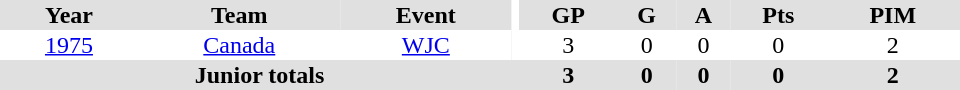<table border="0" cellpadding="1" cellspacing="0" ID="Table3" style="text-align:center; width:40em">
<tr bgcolor="#e0e0e0">
<th>Year</th>
<th>Team</th>
<th>Event</th>
<th rowspan="102" bgcolor="#ffffff"></th>
<th>GP</th>
<th>G</th>
<th>A</th>
<th>Pts</th>
<th>PIM</th>
</tr>
<tr>
<td><a href='#'>1975</a></td>
<td><a href='#'>Canada</a></td>
<td><a href='#'>WJC</a></td>
<td>3</td>
<td>0</td>
<td>0</td>
<td>0</td>
<td>2</td>
</tr>
<tr bgcolor="#e0e0e0">
<th colspan="4">Junior totals</th>
<th>3</th>
<th>0</th>
<th>0</th>
<th>0</th>
<th>2</th>
</tr>
</table>
